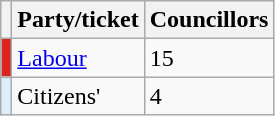<table class="wikitable">
<tr>
<th></th>
<th>Party/ticket</th>
<th>Councillors</th>
</tr>
<tr>
<td style="background:#DC241f"></td>
<td><a href='#'>Labour</a></td>
<td>15</td>
</tr>
<tr>
<td style="background:#DDEEFF"></td>
<td>Citizens'</td>
<td>4</td>
</tr>
</table>
